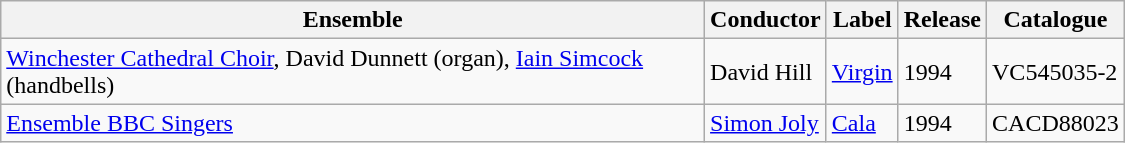<table class="wikitable" width="750px">
<tr>
<th>Ensemble</th>
<th>Conductor</th>
<th>Label</th>
<th>Release</th>
<th>Catalogue</th>
</tr>
<tr>
<td><a href='#'>Winchester Cathedral Choir</a>, David Dunnett (organ), <a href='#'>Iain Simcock</a> (handbells)</td>
<td>David Hill</td>
<td><a href='#'>Virgin</a></td>
<td>1994</td>
<td>VC545035-2</td>
</tr>
<tr>
<td><a href='#'>Ensemble BBC Singers</a></td>
<td><a href='#'>Simon Joly</a></td>
<td><a href='#'>Cala</a></td>
<td>1994</td>
<td>CACD88023</td>
</tr>
</table>
